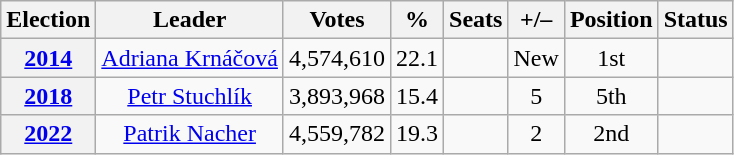<table class="wikitable" style="text-align:center">
<tr>
<th>Election</th>
<th>Leader</th>
<th>Votes</th>
<th>%</th>
<th>Seats</th>
<th>+/–</th>
<th>Position</th>
<th>Status</th>
</tr>
<tr>
<th><a href='#'>2014</a></th>
<td><a href='#'>Adriana Krnáčová</a></td>
<td>4,574,610</td>
<td>22.1</td>
<td></td>
<td>New</td>
<td> 1st</td>
<td></td>
</tr>
<tr>
<th><a href='#'>2018</a></th>
<td><a href='#'>Petr Stuchlík</a></td>
<td>3,893,968</td>
<td>15.4</td>
<td></td>
<td> 5</td>
<td> 5th</td>
<td></td>
</tr>
<tr>
<th><a href='#'>2022</a></th>
<td><a href='#'>Patrik Nacher</a></td>
<td>4,559,782</td>
<td>19.3</td>
<td></td>
<td> 2</td>
<td> 2nd</td>
<td></td>
</tr>
</table>
